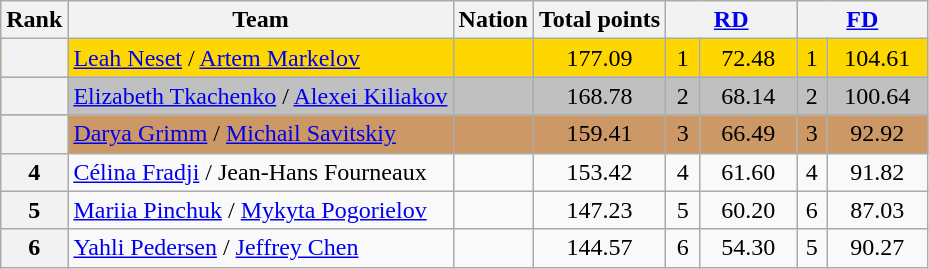<table class="wikitable sortable" style="text-align:left">
<tr>
<th scope="col">Rank</th>
<th scope="col">Team</th>
<th scope="col">Nation</th>
<th scope="col">Total points</th>
<th scope="col" colspan="2" width="80px"><a href='#'>RD</a></th>
<th scope="col" colspan="2" width="80px"><a href='#'>FD</a></th>
</tr>
<tr bgcolor="gold">
<th scope="row"></th>
<td><a href='#'>Leah Neset</a> / <a href='#'>Artem Markelov</a></td>
<td></td>
<td align="center">177.09</td>
<td align="center">1</td>
<td align="center">72.48</td>
<td align="center">1</td>
<td align="center">104.61</td>
</tr>
<tr bgcolor="silver">
<th scope="row"></th>
<td><a href='#'>Elizabeth Tkachenko</a> / <a href='#'>Alexei Kiliakov</a></td>
<td></td>
<td align="center">168.78</td>
<td align="center">2</td>
<td align="center">68.14</td>
<td align="center">2</td>
<td align="center">100.64</td>
</tr>
<tr bgcolor="cc9966">
<th scope="row"></th>
<td><a href='#'>Darya Grimm</a> / <a href='#'>Michail Savitskiy</a></td>
<td></td>
<td align="center">159.41</td>
<td align="center">3</td>
<td align="center">66.49</td>
<td align="center">3</td>
<td align="center">92.92</td>
</tr>
<tr>
<th scope="row">4</th>
<td><a href='#'>Célina Fradji</a> / Jean-Hans Fourneaux</td>
<td></td>
<td align="center">153.42</td>
<td align="center">4</td>
<td align="center">61.60</td>
<td align="center">4</td>
<td align="center">91.82</td>
</tr>
<tr>
<th scope="row">5</th>
<td><a href='#'>Mariia Pinchuk</a> / <a href='#'>Mykyta Pogorielov</a></td>
<td></td>
<td align="center">147.23</td>
<td align="center">5</td>
<td align="center">60.20</td>
<td align="center">6</td>
<td align="center">87.03</td>
</tr>
<tr>
<th scope="row">6</th>
<td><a href='#'>Yahli Pedersen</a> / <a href='#'>Jeffrey Chen</a></td>
<td></td>
<td align="center">144.57</td>
<td align="center">6</td>
<td align="center">54.30</td>
<td align="center">5</td>
<td align="center">90.27</td>
</tr>
</table>
